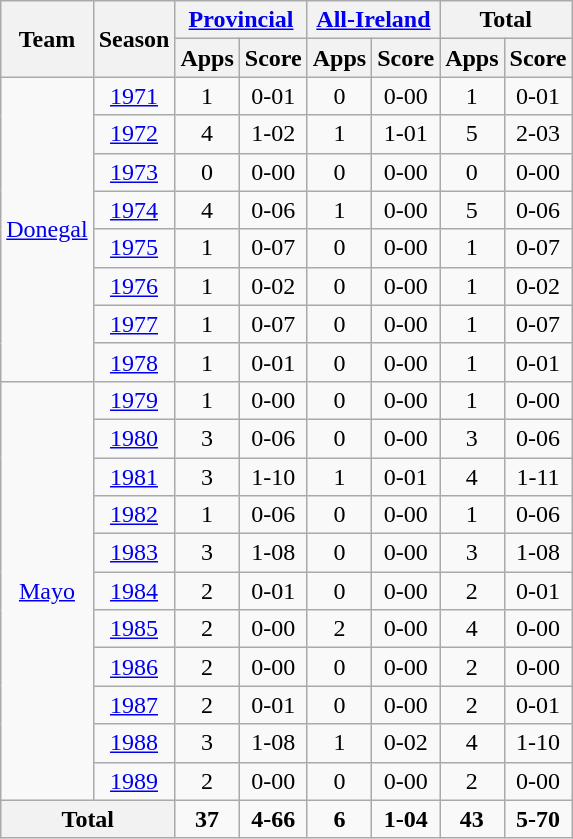<table class="wikitable" style="text-align:center">
<tr>
<th rowspan="2">Team</th>
<th rowspan="2">Season</th>
<th colspan="2"><a href='#'>Provincial</a></th>
<th colspan="2"><a href='#'>All-Ireland</a></th>
<th colspan="2">Total</th>
</tr>
<tr>
<th>Apps</th>
<th>Score</th>
<th>Apps</th>
<th>Score</th>
<th>Apps</th>
<th>Score</th>
</tr>
<tr>
<td rowspan="8"><a href='#'>Donegal</a></td>
<td><a href='#'>1971</a></td>
<td>1</td>
<td>0-01</td>
<td>0</td>
<td>0-00</td>
<td>1</td>
<td>0-01</td>
</tr>
<tr>
<td><a href='#'>1972</a></td>
<td>4</td>
<td>1-02</td>
<td>1</td>
<td>1-01</td>
<td>5</td>
<td>2-03</td>
</tr>
<tr>
<td><a href='#'>1973</a></td>
<td>0</td>
<td>0-00</td>
<td>0</td>
<td>0-00</td>
<td>0</td>
<td>0-00</td>
</tr>
<tr>
<td><a href='#'>1974</a></td>
<td>4</td>
<td>0-06</td>
<td>1</td>
<td>0-00</td>
<td>5</td>
<td>0-06</td>
</tr>
<tr>
<td><a href='#'>1975</a></td>
<td>1</td>
<td>0-07</td>
<td>0</td>
<td>0-00</td>
<td>1</td>
<td>0-07</td>
</tr>
<tr>
<td><a href='#'>1976</a></td>
<td>1</td>
<td>0-02</td>
<td>0</td>
<td>0-00</td>
<td>1</td>
<td>0-02</td>
</tr>
<tr>
<td><a href='#'>1977</a></td>
<td>1</td>
<td>0-07</td>
<td>0</td>
<td>0-00</td>
<td>1</td>
<td>0-07</td>
</tr>
<tr>
<td><a href='#'>1978</a></td>
<td>1</td>
<td>0-01</td>
<td>0</td>
<td>0-00</td>
<td>1</td>
<td>0-01</td>
</tr>
<tr>
<td rowspan="11"><a href='#'>Mayo</a></td>
<td><a href='#'>1979</a></td>
<td>1</td>
<td>0-00</td>
<td>0</td>
<td>0-00</td>
<td>1</td>
<td>0-00</td>
</tr>
<tr>
<td><a href='#'>1980</a></td>
<td>3</td>
<td>0-06</td>
<td>0</td>
<td>0-00</td>
<td>3</td>
<td>0-06</td>
</tr>
<tr>
<td><a href='#'>1981</a></td>
<td>3</td>
<td>1-10</td>
<td>1</td>
<td>0-01</td>
<td>4</td>
<td>1-11</td>
</tr>
<tr>
<td><a href='#'>1982</a></td>
<td>1</td>
<td>0-06</td>
<td>0</td>
<td>0-00</td>
<td>1</td>
<td>0-06</td>
</tr>
<tr>
<td><a href='#'>1983</a></td>
<td>3</td>
<td>1-08</td>
<td>0</td>
<td>0-00</td>
<td>3</td>
<td>1-08</td>
</tr>
<tr>
<td><a href='#'>1984</a></td>
<td>2</td>
<td>0-01</td>
<td>0</td>
<td>0-00</td>
<td>2</td>
<td>0-01</td>
</tr>
<tr>
<td><a href='#'>1985</a></td>
<td>2</td>
<td>0-00</td>
<td>2</td>
<td>0-00</td>
<td>4</td>
<td>0-00</td>
</tr>
<tr>
<td><a href='#'>1986</a></td>
<td>2</td>
<td>0-00</td>
<td>0</td>
<td>0-00</td>
<td>2</td>
<td>0-00</td>
</tr>
<tr>
<td><a href='#'>1987</a></td>
<td>2</td>
<td>0-01</td>
<td>0</td>
<td>0-00</td>
<td>2</td>
<td>0-01</td>
</tr>
<tr>
<td><a href='#'>1988</a></td>
<td>3</td>
<td>1-08</td>
<td>1</td>
<td>0-02</td>
<td>4</td>
<td>1-10</td>
</tr>
<tr>
<td><a href='#'>1989</a></td>
<td>2</td>
<td>0-00</td>
<td>0</td>
<td>0-00</td>
<td>2</td>
<td>0-00</td>
</tr>
<tr>
<th colspan="2">Total</th>
<td><strong>37</strong></td>
<td><strong>4-66</strong></td>
<td><strong>6</strong></td>
<td><strong>1-04</strong></td>
<td><strong>43</strong></td>
<td><strong>5-70</strong></td>
</tr>
</table>
